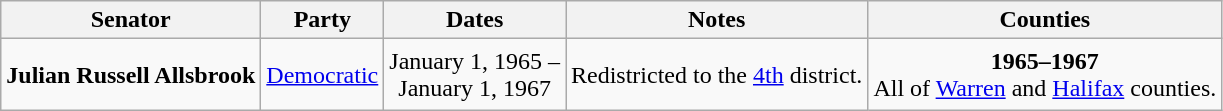<table class=wikitable style="text-align:center">
<tr>
<th>Senator</th>
<th>Party</th>
<th>Dates</th>
<th>Notes</th>
<th>Counties</th>
</tr>
<tr style="height:3em">
<td align=left><strong>Julian Russell Allsbrook</strong></td>
<td><a href='#'>Democratic</a></td>
<td nowrap>January 1, 1965 – <br> January 1, 1967</td>
<td>Redistricted to the <a href='#'>4th</a> district.</td>
<td rowspan=2><strong>1965–1967</strong><br> All of <a href='#'>Warren</a> and <a href='#'>Halifax</a> counties.</td>
</tr>
</table>
